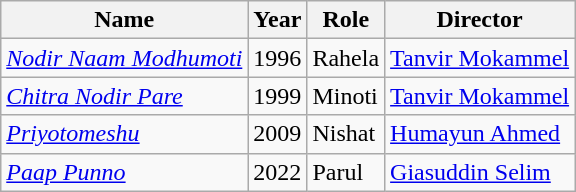<table class="wikitable sortable mw-collapsible">
<tr>
<th>Name</th>
<th>Year</th>
<th>Role</th>
<th>Director</th>
</tr>
<tr>
<td><em><a href='#'>Nodir Naam Modhumoti</a></em></td>
<td>1996</td>
<td>Rahela</td>
<td><a href='#'>Tanvir Mokammel</a></td>
</tr>
<tr>
<td><em><a href='#'>Chitra Nodir Pare</a></em></td>
<td>1999</td>
<td>Minoti</td>
<td><a href='#'>Tanvir Mokammel</a></td>
</tr>
<tr>
<td><em><a href='#'>Priyotomeshu</a></em></td>
<td>2009</td>
<td>Nishat</td>
<td><a href='#'>Humayun Ahmed</a></td>
</tr>
<tr>
<td><em><a href='#'>Paap Punno</a></em></td>
<td>2022</td>
<td>Parul</td>
<td><a href='#'>Giasuddin Selim</a></td>
</tr>
</table>
